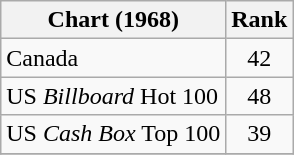<table class="wikitable sortable">
<tr>
<th align="left">Chart (1968)</th>
<th style="text-align:center;">Rank</th>
</tr>
<tr>
<td>Canada</td>
<td style="text-align:center;">42</td>
</tr>
<tr>
<td>US <em>Billboard</em> Hot 100</td>
<td style="text-align:center;">48</td>
</tr>
<tr>
<td>US <em>Cash Box</em> Top 100</td>
<td style="text-align:center;">39</td>
</tr>
<tr>
</tr>
</table>
